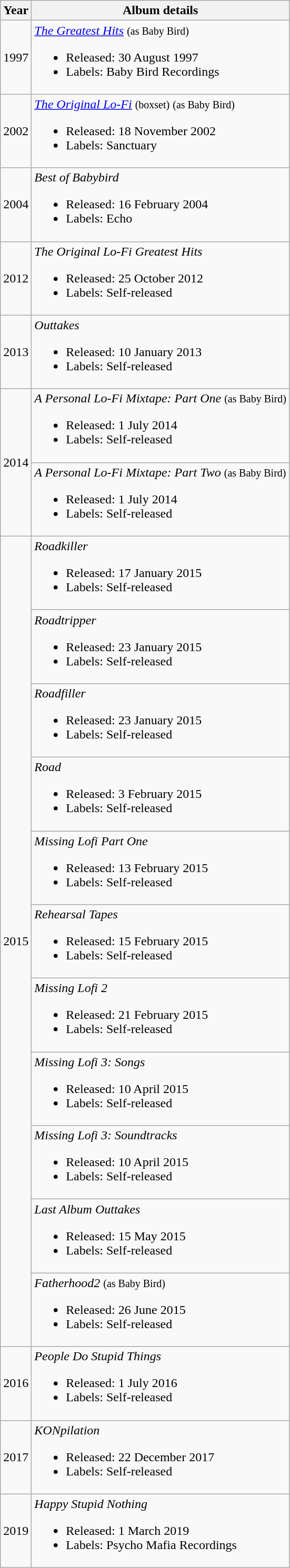<table class="wikitable">
<tr>
<th>Year</th>
<th>Album details</th>
</tr>
<tr>
<td>1997</td>
<td><em><a href='#'>The Greatest Hits</a></em> <small>(as Baby Bird)</small><br><ul><li>Released: 30 August 1997</li><li>Labels: Baby Bird Recordings</li></ul></td>
</tr>
<tr>
<td>2002</td>
<td><em><a href='#'>The Original Lo-Fi</a></em> <small>(boxset)</small> <small>(as Baby Bird)</small><br><ul><li>Released: 18 November 2002</li><li>Labels: Sanctuary</li></ul></td>
</tr>
<tr>
<td>2004</td>
<td><em>Best of Babybird</em><br><ul><li>Released: 16 February 2004</li><li>Labels: Echo</li></ul></td>
</tr>
<tr>
<td>2012</td>
<td><em>The Original Lo-Fi Greatest Hits</em><br><ul><li>Released: 25 October 2012</li><li>Labels: Self-released</li></ul></td>
</tr>
<tr>
<td>2013</td>
<td><em>Outtakes</em><br><ul><li>Released: 10 January 2013</li><li>Labels: Self-released</li></ul></td>
</tr>
<tr>
<td rowspan=2>2014</td>
<td><em>A Personal Lo-Fi Mixtape: Part One</em> <small>(as Baby Bird)</small><br><ul><li>Released: 1 July 2014</li><li>Labels: Self-released</li></ul></td>
</tr>
<tr>
<td><em>A Personal Lo-Fi Mixtape: Part Two</em> <small>(as Baby Bird)</small><br><ul><li>Released: 1 July 2014</li><li>Labels: Self-released</li></ul></td>
</tr>
<tr>
<td rowspan=11>2015</td>
<td><em>Roadkiller</em><br><ul><li>Released: 17 January 2015</li><li>Labels: Self-released</li></ul></td>
</tr>
<tr>
<td><em>Roadtripper</em><br><ul><li>Released: 23 January 2015</li><li>Labels: Self-released</li></ul></td>
</tr>
<tr>
<td><em>Roadfiller</em><br><ul><li>Released: 23 January 2015</li><li>Labels: Self-released</li></ul></td>
</tr>
<tr>
<td><em>Road</em><br><ul><li>Released: 3 February 2015</li><li>Labels: Self-released</li></ul></td>
</tr>
<tr>
<td><em>Missing Lofi Part One</em><br><ul><li>Released: 13 February 2015</li><li>Labels: Self-released</li></ul></td>
</tr>
<tr>
<td><em>Rehearsal Tapes</em><br><ul><li>Released: 15 February 2015</li><li>Labels: Self-released</li></ul></td>
</tr>
<tr>
<td><em>Missing Lofi 2</em><br><ul><li>Released: 21 February 2015</li><li>Labels: Self-released</li></ul></td>
</tr>
<tr>
<td><em>Missing Lofi 3: Songs</em><br><ul><li>Released: 10 April 2015</li><li>Labels: Self-released</li></ul></td>
</tr>
<tr>
<td><em>Missing Lofi 3: Soundtracks</em><br><ul><li>Released: 10 April 2015</li><li>Labels: Self-released</li></ul></td>
</tr>
<tr>
<td><em>Last Album Outtakes</em><br><ul><li>Released: 15 May 2015</li><li>Labels: Self-released</li></ul></td>
</tr>
<tr>
<td><em>Fatherhood2</em> <small>(as Baby Bird)</small><br><ul><li>Released: 26 June 2015</li><li>Labels: Self-released</li></ul></td>
</tr>
<tr>
<td>2016</td>
<td><em>People Do Stupid Things</em><br><ul><li>Released: 1 July 2016</li><li>Labels: Self-released</li></ul></td>
</tr>
<tr>
<td>2017</td>
<td><em>KONpilation</em><br><ul><li>Released: 22 December 2017</li><li>Labels: Self-released</li></ul></td>
</tr>
<tr>
<td>2019</td>
<td><em>Happy Stupid Nothing</em><br><ul><li>Released: 1 March 2019</li><li>Labels: Psycho Mafia Recordings</li></ul></td>
</tr>
</table>
